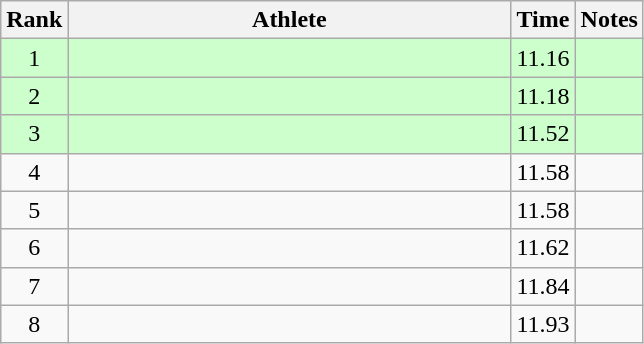<table class="wikitable" style="text-align:center">
<tr>
<th>Rank</th>
<th Style="width:18em">Athlete</th>
<th>Time</th>
<th>Notes</th>
</tr>
<tr style="background:#cfc">
<td>1</td>
<td style="text-align:left"></td>
<td>11.16</td>
<td></td>
</tr>
<tr style="background:#cfc">
<td>2</td>
<td style="text-align:left"></td>
<td>11.18</td>
<td></td>
</tr>
<tr style="background:#cfc">
<td>3</td>
<td style="text-align:left"></td>
<td>11.52</td>
<td></td>
</tr>
<tr>
<td>4</td>
<td style="text-align:left"></td>
<td>11.58</td>
<td></td>
</tr>
<tr>
<td>5</td>
<td style="text-align:left"></td>
<td>11.58</td>
<td></td>
</tr>
<tr>
<td>6</td>
<td style="text-align:left"></td>
<td>11.62</td>
<td></td>
</tr>
<tr>
<td>7</td>
<td style="text-align:left"></td>
<td>11.84</td>
<td></td>
</tr>
<tr>
<td>8</td>
<td style="text-align:left"></td>
<td>11.93</td>
<td></td>
</tr>
</table>
